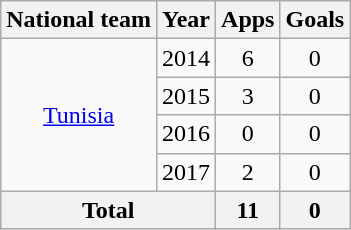<table class="wikitable" style="text-align:center">
<tr>
<th>National team</th>
<th>Year</th>
<th>Apps</th>
<th>Goals</th>
</tr>
<tr>
<td rowspan="4"><a href='#'>Tunisia</a></td>
<td>2014</td>
<td>6</td>
<td>0</td>
</tr>
<tr>
<td>2015</td>
<td>3</td>
<td>0</td>
</tr>
<tr>
<td>2016</td>
<td>0</td>
<td>0</td>
</tr>
<tr>
<td>2017</td>
<td>2</td>
<td>0</td>
</tr>
<tr>
<th colspan="2">Total</th>
<th>11</th>
<th>0</th>
</tr>
</table>
